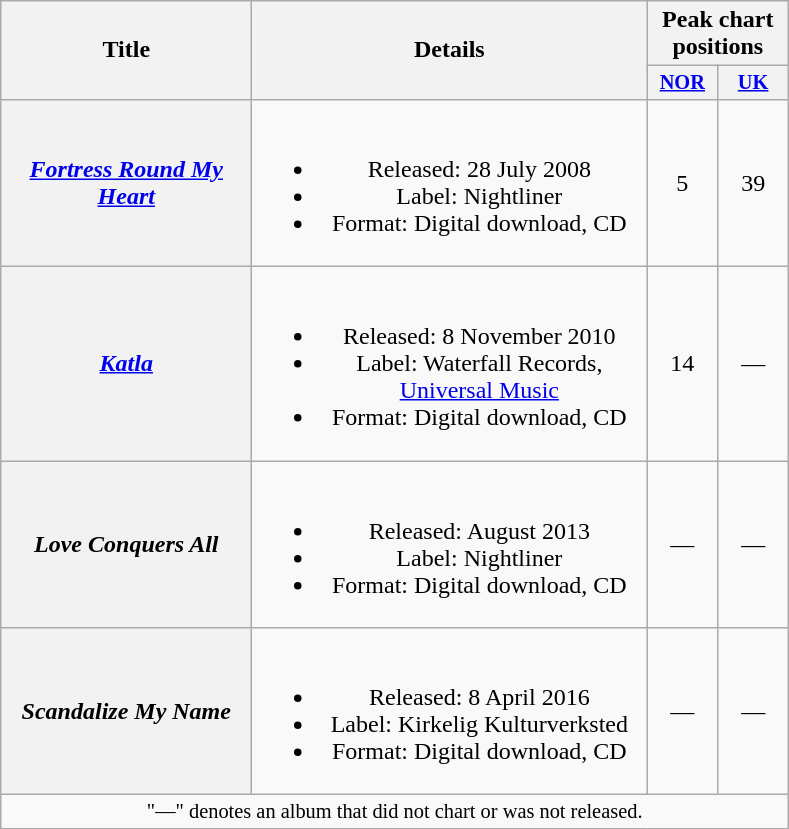<table class="wikitable plainrowheaders" style="text-align:center;">
<tr>
<th scope="col" rowspan="2" style="width:10em;">Title</th>
<th scope="col" rowspan="2" style="width:16em;">Details</th>
<th scope="col" colspan="2">Peak chart positions</th>
</tr>
<tr>
<th scope="col" style="width:3em;font-size:85%;"><a href='#'>NOR</a><br></th>
<th scope="col" style="width:3em;font-size:85%;"><a href='#'>UK</a><br></th>
</tr>
<tr>
<th scope="row"><em><a href='#'>Fortress Round My Heart</a></em></th>
<td><br><ul><li>Released: 28 July 2008</li><li>Label: Nightliner</li><li>Format: Digital download, CD</li></ul></td>
<td>5</td>
<td>39</td>
</tr>
<tr>
<th scope="row"><em><a href='#'>Katla</a></em></th>
<td><br><ul><li>Released: 8 November 2010</li><li>Label: Waterfall Records, <a href='#'>Universal Music</a></li><li>Format: Digital download, CD</li></ul></td>
<td>14</td>
<td>—</td>
</tr>
<tr>
<th scope="row"><em>Love Conquers All</em></th>
<td><br><ul><li>Released: August 2013</li><li>Label: Nightliner</li><li>Format: Digital download, CD</li></ul></td>
<td>—</td>
<td>—</td>
</tr>
<tr>
<th scope="row"><em>Scandalize My Name</em></th>
<td><br><ul><li>Released: 8 April 2016</li><li>Label: Kirkelig Kulturverksted</li><li>Format: Digital download, CD</li></ul></td>
<td>—</td>
<td>—</td>
</tr>
<tr>
<td colspan="20" style="text-align:center; font-size:85%;">"—" denotes an album that did not chart or was not released.</td>
</tr>
</table>
